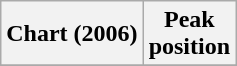<table class="wikitable plainrowheaders" style="text-align:center">
<tr>
<th scope="col">Chart (2006)</th>
<th scope="col">Peak<br>position</th>
</tr>
<tr>
</tr>
</table>
